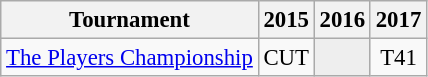<table class="wikitable" style="font-size:95%;text-align:center;">
<tr>
<th>Tournament</th>
<th>2015</th>
<th>2016</th>
<th>2017</th>
</tr>
<tr>
<td align=left><a href='#'>The Players Championship</a></td>
<td>CUT</td>
<td style="background:#eeeeee;"></td>
<td>T41</td>
</tr>
</table>
